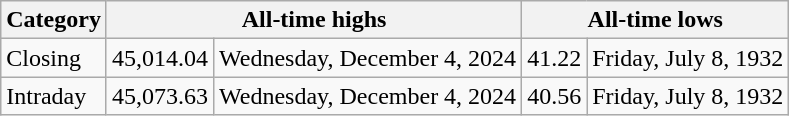<table class="wikitable">
<tr>
<th>Category</th>
<th colspan="2">All-time highs</th>
<th colspan="2">All-time lows</th>
</tr>
<tr>
<td>Closing</td>
<td>45,014.04</td>
<td>Wednesday, December 4, 2024</td>
<td>41.22</td>
<td>Friday, July 8, 1932</td>
</tr>
<tr>
<td>Intraday</td>
<td>45,073.63</td>
<td>Wednesday, December 4, 2024</td>
<td>40.56</td>
<td>Friday, July 8, 1932</td>
</tr>
</table>
